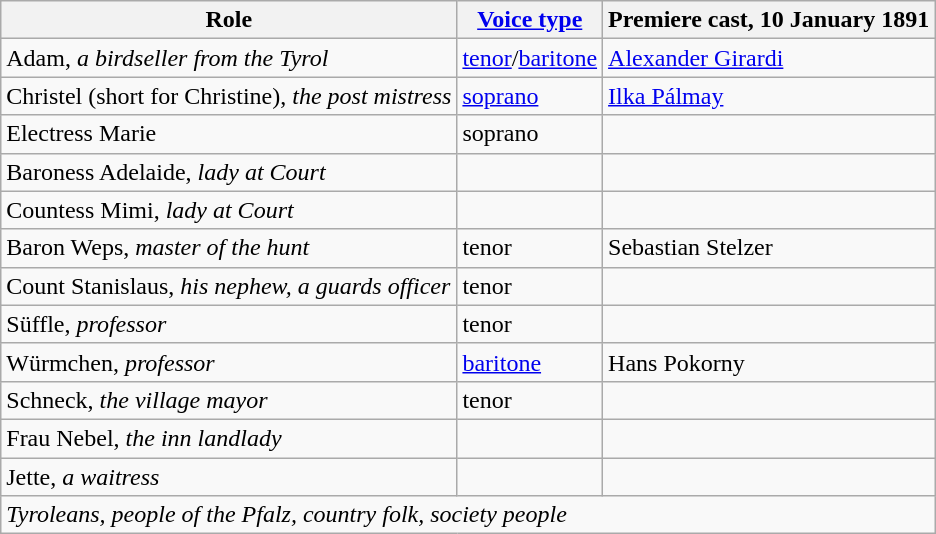<table class="wikitable">
<tr>
<th>Role</th>
<th><a href='#'>Voice type</a></th>
<th>Premiere cast, 10 January 1891</th>
</tr>
<tr>
<td>Adam, <em>a birdseller from the Tyrol</em></td>
<td><a href='#'>tenor</a>/<a href='#'>baritone</a></td>
<td><a href='#'>Alexander Girardi</a></td>
</tr>
<tr>
<td>Christel (short for Christine), <em>the post mistress</em></td>
<td><a href='#'>soprano</a></td>
<td><a href='#'>Ilka Pálmay</a></td>
</tr>
<tr>
<td>Electress Marie</td>
<td>soprano</td>
<td></td>
</tr>
<tr>
<td>Baroness Adelaide, <em>lady at Court</em></td>
<td></td>
<td></td>
</tr>
<tr>
<td>Countess Mimi, <em>lady at Court</em></td>
<td></td>
<td></td>
</tr>
<tr>
<td>Baron Weps, <em>master of the hunt</em></td>
<td>tenor</td>
<td>Sebastian Stelzer</td>
</tr>
<tr>
<td>Count Stanislaus, <em>his nephew, a guards officer</em></td>
<td>tenor</td>
<td></td>
</tr>
<tr>
<td>Süffle, <em>professor</em></td>
<td>tenor</td>
<td></td>
</tr>
<tr>
<td>Würmchen, <em>professor</em></td>
<td><a href='#'>baritone</a></td>
<td>Hans Pokorny</td>
</tr>
<tr>
<td>Schneck, <em>the village mayor</em></td>
<td>tenor</td>
<td></td>
</tr>
<tr>
<td>Frau Nebel, <em>the inn landlady</em></td>
<td></td>
<td></td>
</tr>
<tr>
<td>Jette, <em>a waitress</em></td>
<td></td>
<td></td>
</tr>
<tr>
<td colspan="3"><em>Tyroleans, people of the Pfalz, country folk, society people</em></td>
</tr>
</table>
